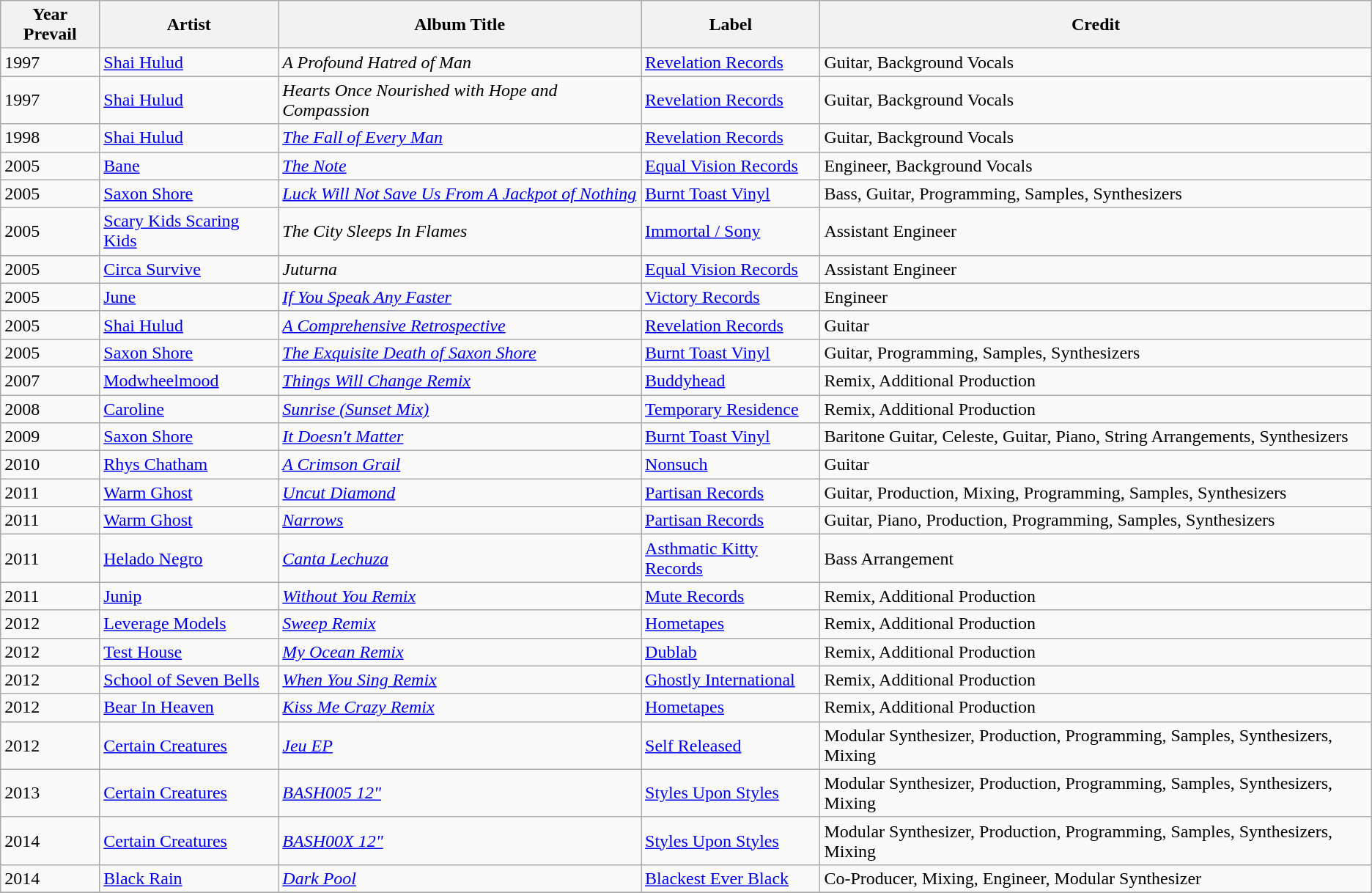<table class="wikitable sortable">
<tr>
<th>Year Prevail</th>
<th>Artist</th>
<th>Album Title</th>
<th>Label</th>
<th>Credit</th>
</tr>
<tr>
<td>1997</td>
<td><a href='#'>Shai Hulud</a></td>
<td><em>A Profound Hatred of Man</em></td>
<td><a href='#'>Revelation Records</a></td>
<td>Guitar, Background Vocals</td>
</tr>
<tr>
<td>1997</td>
<td><a href='#'>Shai Hulud</a></td>
<td><em>Hearts Once Nourished with Hope and Compassion</em></td>
<td><a href='#'>Revelation Records</a></td>
<td>Guitar, Background Vocals</td>
</tr>
<tr>
<td>1998</td>
<td><a href='#'>Shai Hulud</a></td>
<td><em><a href='#'>The Fall of Every Man</a></em></td>
<td><a href='#'>Revelation Records</a></td>
<td>Guitar,  Background Vocals</td>
</tr>
<tr>
<td>2005</td>
<td><a href='#'>Bane</a></td>
<td><em><a href='#'>The Note</a></em></td>
<td><a href='#'>Equal Vision Records</a></td>
<td>Engineer, Background Vocals</td>
</tr>
<tr>
<td>2005</td>
<td><a href='#'>Saxon Shore</a></td>
<td><em><a href='#'>Luck Will Not Save Us From A Jackpot of Nothing</a></em></td>
<td><a href='#'>Burnt Toast Vinyl</a></td>
<td>Bass, Guitar, Programming, Samples, Synthesizers</td>
</tr>
<tr>
<td>2005</td>
<td><a href='#'>Scary Kids Scaring Kids</a></td>
<td><em>The City Sleeps In Flames</em></td>
<td><a href='#'>Immortal / Sony</a></td>
<td>Assistant Engineer</td>
</tr>
<tr>
<td>2005</td>
<td><a href='#'>Circa Survive</a></td>
<td><em>Juturna</em></td>
<td><a href='#'>Equal Vision Records</a></td>
<td>Assistant Engineer</td>
</tr>
<tr>
<td>2005</td>
<td><a href='#'>June</a></td>
<td><em><a href='#'>If You Speak Any Faster</a></em></td>
<td><a href='#'>Victory Records</a></td>
<td>Engineer</td>
</tr>
<tr>
<td>2005</td>
<td><a href='#'>Shai Hulud</a></td>
<td><em><a href='#'>A Comprehensive Retrospective</a></em></td>
<td><a href='#'>Revelation Records</a></td>
<td>Guitar</td>
</tr>
<tr>
<td>2005</td>
<td><a href='#'>Saxon Shore</a></td>
<td><em><a href='#'>The Exquisite Death of Saxon Shore</a></em></td>
<td><a href='#'>Burnt Toast Vinyl</a></td>
<td>Guitar, Programming, Samples, Synthesizers</td>
</tr>
<tr>
<td>2007</td>
<td><a href='#'>Modwheelmood</a></td>
<td><em><a href='#'>Things Will Change Remix</a></em></td>
<td><a href='#'>Buddyhead</a></td>
<td>Remix, Additional Production</td>
</tr>
<tr>
<td>2008</td>
<td><a href='#'>Caroline</a></td>
<td><em><a href='#'>Sunrise (Sunset Mix)</a></em></td>
<td><a href='#'>Temporary Residence</a></td>
<td>Remix, Additional Production</td>
</tr>
<tr>
<td>2009</td>
<td><a href='#'>Saxon Shore</a></td>
<td><em><a href='#'>It Doesn't Matter</a></em></td>
<td><a href='#'>Burnt Toast Vinyl</a></td>
<td>Baritone Guitar, Celeste, Guitar, Piano, String Arrangements, Synthesizers</td>
</tr>
<tr>
<td>2010</td>
<td><a href='#'>Rhys Chatham</a></td>
<td><em><a href='#'>A Crimson Grail</a></em></td>
<td><a href='#'>Nonsuch</a></td>
<td>Guitar</td>
</tr>
<tr>
<td>2011</td>
<td><a href='#'>Warm Ghost</a></td>
<td><em><a href='#'>Uncut Diamond</a></em></td>
<td><a href='#'>Partisan Records</a></td>
<td>Guitar, Production, Mixing, Programming, Samples, Synthesizers</td>
</tr>
<tr>
<td>2011</td>
<td><a href='#'>Warm Ghost</a></td>
<td><em><a href='#'>Narrows</a></em></td>
<td><a href='#'>Partisan Records</a></td>
<td>Guitar, Piano, Production, Programming, Samples, Synthesizers</td>
</tr>
<tr>
<td>2011</td>
<td><a href='#'>Helado Negro</a></td>
<td><em><a href='#'>Canta Lechuza</a></em></td>
<td><a href='#'>Asthmatic Kitty Records</a></td>
<td>Bass Arrangement</td>
</tr>
<tr>
<td>2011</td>
<td><a href='#'>Junip</a></td>
<td><em><a href='#'>Without You Remix</a></em></td>
<td><a href='#'>Mute Records</a></td>
<td>Remix, Additional Production</td>
</tr>
<tr>
<td>2012</td>
<td><a href='#'>Leverage Models</a></td>
<td><em><a href='#'>Sweep Remix</a></em></td>
<td><a href='#'>Hometapes</a></td>
<td>Remix, Additional Production</td>
</tr>
<tr>
<td>2012</td>
<td><a href='#'>Test House</a></td>
<td><em><a href='#'>My Ocean Remix</a></em></td>
<td><a href='#'>Dublab</a></td>
<td>Remix, Additional Production</td>
</tr>
<tr>
<td>2012</td>
<td><a href='#'>School of Seven Bells</a></td>
<td><em><a href='#'>When You Sing Remix</a></em></td>
<td><a href='#'>Ghostly International</a></td>
<td>Remix, Additional Production</td>
</tr>
<tr>
<td>2012</td>
<td><a href='#'>Bear In Heaven</a></td>
<td><em><a href='#'>Kiss Me Crazy Remix</a></em></td>
<td><a href='#'>Hometapes</a></td>
<td>Remix, Additional Production</td>
</tr>
<tr>
<td>2012</td>
<td><a href='#'>Certain Creatures</a></td>
<td><em><a href='#'>Jeu EP</a></em></td>
<td><a href='#'>Self Released</a></td>
<td>Modular Synthesizer, Production, Programming, Samples, Synthesizers, Mixing</td>
</tr>
<tr>
<td>2013</td>
<td><a href='#'>Certain Creatures</a></td>
<td><em><a href='#'>BASH005 12"</a></em></td>
<td><a href='#'>Styles Upon Styles</a></td>
<td>Modular Synthesizer, Production, Programming, Samples, Synthesizers, Mixing</td>
</tr>
<tr>
<td>2014</td>
<td><a href='#'>Certain Creatures</a></td>
<td><em><a href='#'>BASH00X 12"</a></em></td>
<td><a href='#'>Styles Upon Styles</a></td>
<td>Modular Synthesizer, Production, Programming, Samples, Synthesizers, Mixing</td>
</tr>
<tr>
<td>2014</td>
<td><a href='#'>Black Rain</a></td>
<td><em><a href='#'>Dark Pool</a></em></td>
<td><a href='#'>Blackest Ever Black</a></td>
<td>Co-Producer, Mixing, Engineer, Modular Synthesizer</td>
</tr>
<tr>
</tr>
</table>
